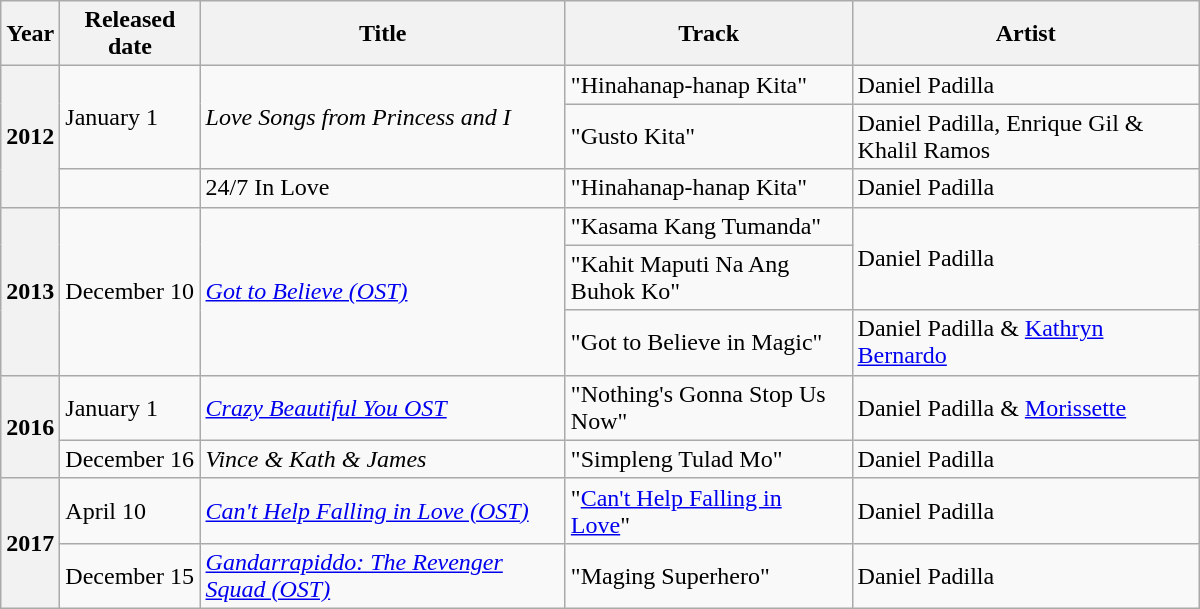<table class="wikitable" style="width:800px">
<tr>
<th>Year</th>
<th>Released date</th>
<th>Title</th>
<th>Track</th>
<th>Artist</th>
</tr>
<tr>
<th rowspan=3>2012</th>
<td rowspan=2>January 1</td>
<td rowspan=2><em>Love Songs from Princess and I</em></td>
<td>"Hinahanap-hanap Kita"</td>
<td>Daniel Padilla</td>
</tr>
<tr>
<td>"Gusto Kita"</td>
<td>Daniel Padilla, Enrique Gil & Khalil Ramos</td>
</tr>
<tr>
<td></td>
<td>24/7 In Love</td>
<td>"Hinahanap-hanap Kita"</td>
<td>Daniel Padilla</td>
</tr>
<tr>
<th rowspan=3>2013</th>
<td rowspan=3>December 10</td>
<td rowspan=3><a href='#'><em>Got to Believe (OST)</em></a></td>
<td>"Kasama Kang Tumanda"</td>
<td rowspan=2>Daniel Padilla</td>
</tr>
<tr>
<td>"Kahit Maputi Na Ang Buhok Ko"</td>
</tr>
<tr>
<td>"Got to Believe in Magic"</td>
<td>Daniel Padilla & <a href='#'>Kathryn Bernardo</a></td>
</tr>
<tr>
<th rowspan =2>2016</th>
<td>January 1</td>
<td><em><a href='#'>Crazy Beautiful You OST</a></em></td>
<td>"Nothing's Gonna Stop Us Now"</td>
<td>Daniel Padilla & <a href='#'>Morissette</a></td>
</tr>
<tr>
<td>December 16</td>
<td><em>Vince & Kath & James</em></td>
<td>"Simpleng Tulad Mo"</td>
<td>Daniel Padilla</td>
</tr>
<tr>
<th rowspan =2>2017</th>
<td>April 10</td>
<td><em><a href='#'>Can't Help Falling in Love (OST)</a></em></td>
<td>"<a href='#'>Can't Help Falling in Love</a>"</td>
<td>Daniel Padilla</td>
</tr>
<tr>
<td>December 15</td>
<td><em><a href='#'>Gandarrapiddo: The Revenger Squad (OST)</a></em></td>
<td>"Maging Superhero"</td>
<td>Daniel Padilla</td>
</tr>
</table>
